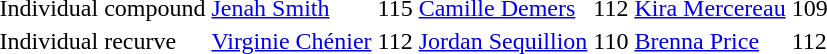<table>
<tr>
<td>Individual compound</td>
<td><a href='#'>Jenah Smith</a><br></td>
<td>115</td>
<td><a href='#'>Camille Demers</a><br></td>
<td>112</td>
<td><a href='#'>Kira Mercereau</a><br></td>
<td>109</td>
</tr>
<tr>
<td>Individual recurve</td>
<td><a href='#'>Virginie Chénier</a><br></td>
<td>112</td>
<td><a href='#'>Jordan Sequillion</a><br></td>
<td>110</td>
<td><a href='#'>Brenna Price</a><br></td>
<td>112</td>
</tr>
</table>
